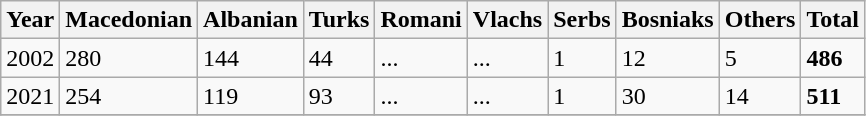<table class="wikitable">
<tr>
<th>Year</th>
<th>Macedonian</th>
<th>Albanian</th>
<th>Turks</th>
<th>Romani</th>
<th>Vlachs</th>
<th>Serbs</th>
<th>Bosniaks</th>
<th><abbr>Others</abbr></th>
<th>Total</th>
</tr>
<tr>
<td>2002</td>
<td>280</td>
<td>144</td>
<td>44</td>
<td>...</td>
<td>...</td>
<td>1</td>
<td>12</td>
<td>5</td>
<td><strong>486</strong></td>
</tr>
<tr>
<td>2021</td>
<td>254</td>
<td>119</td>
<td>93</td>
<td>...</td>
<td>...</td>
<td>1</td>
<td>30</td>
<td>14</td>
<td><strong>511</strong></td>
</tr>
<tr>
</tr>
</table>
